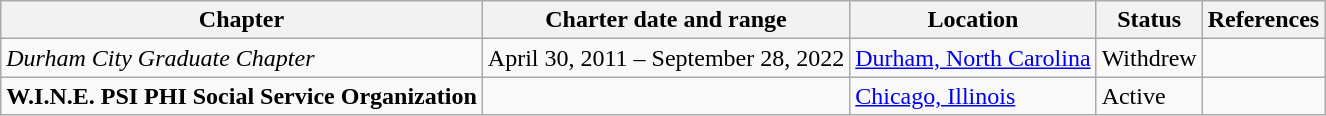<table class="wikitable">
<tr>
<th>Chapter</th>
<th>Charter date and range</th>
<th>Location</th>
<th>Status</th>
<th>References</th>
</tr>
<tr>
<td><em>Durham City Graduate Chapter</em></td>
<td>April 30, 2011 – September 28, 2022</td>
<td><a href='#'>Durham, North Carolina</a></td>
<td>Withdrew</td>
<td></td>
</tr>
<tr>
<td><strong>W.I.N.E. PSI PHI Social Service Organization</strong></td>
<td></td>
<td><a href='#'>Chicago, Illinois</a></td>
<td>Active</td>
<td></td>
</tr>
</table>
